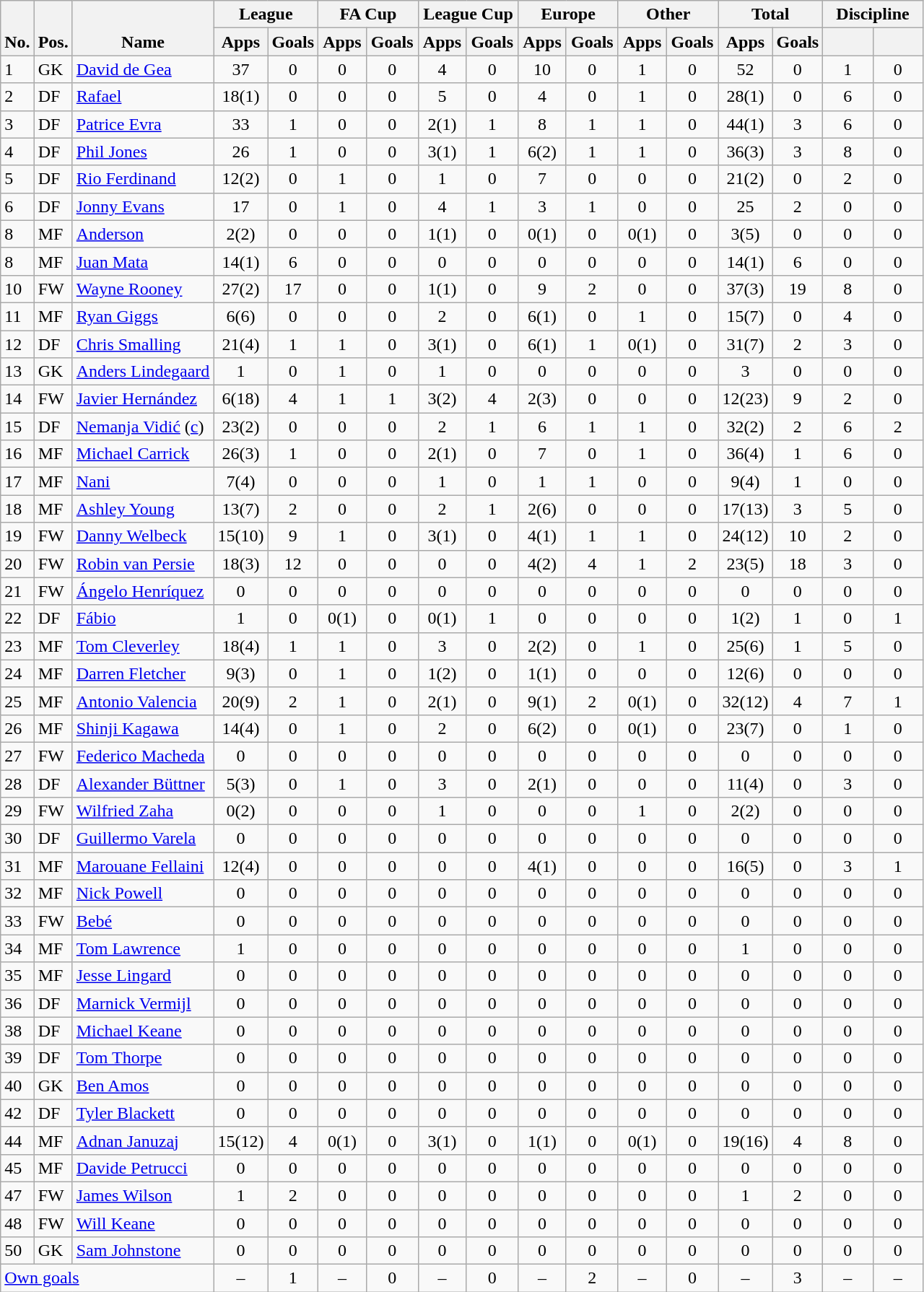<table class="wikitable" style="text-align:center">
<tr>
<th rowspan="2" valign="bottom">No.</th>
<th rowspan="2" valign="bottom">Pos.</th>
<th rowspan="2" valign="bottom">Name</th>
<th colspan="2" width="85">League</th>
<th colspan="2" width="85">FA Cup</th>
<th colspan="2" width="85">League Cup</th>
<th colspan="2" width="85">Europe</th>
<th colspan="2" width="85">Other</th>
<th colspan="2" width="85">Total</th>
<th colspan="2" width="85">Discipline</th>
</tr>
<tr>
<th>Apps</th>
<th>Goals</th>
<th>Apps</th>
<th>Goals</th>
<th>Apps</th>
<th>Goals</th>
<th>Apps</th>
<th>Goals</th>
<th>Apps</th>
<th>Goals</th>
<th>Apps</th>
<th>Goals</th>
<th></th>
<th></th>
</tr>
<tr>
<td align="left">1</td>
<td align="left">GK</td>
<td align="left"> <a href='#'>David de Gea</a></td>
<td>37</td>
<td>0</td>
<td>0</td>
<td>0</td>
<td>4</td>
<td>0</td>
<td>10</td>
<td>0</td>
<td>1</td>
<td>0</td>
<td>52</td>
<td>0</td>
<td>1</td>
<td>0</td>
</tr>
<tr>
<td align="left">2</td>
<td align="left">DF</td>
<td align="left"> <a href='#'>Rafael</a></td>
<td>18(1)</td>
<td>0</td>
<td>0</td>
<td>0</td>
<td>5</td>
<td>0</td>
<td>4</td>
<td>0</td>
<td>1</td>
<td>0</td>
<td>28(1)</td>
<td>0</td>
<td>6</td>
<td>0</td>
</tr>
<tr>
<td align="left">3</td>
<td align="left">DF</td>
<td align="left"> <a href='#'>Patrice Evra</a></td>
<td>33</td>
<td>1</td>
<td>0</td>
<td>0</td>
<td>2(1)</td>
<td>1</td>
<td>8</td>
<td>1</td>
<td>1</td>
<td>0</td>
<td>44(1)</td>
<td>3</td>
<td>6</td>
<td>0</td>
</tr>
<tr>
<td align="left">4</td>
<td align="left">DF</td>
<td align="left"> <a href='#'>Phil Jones</a></td>
<td>26</td>
<td>1</td>
<td>0</td>
<td>0</td>
<td>3(1)</td>
<td>1</td>
<td>6(2)</td>
<td>1</td>
<td>1</td>
<td>0</td>
<td>36(3)</td>
<td>3</td>
<td>8</td>
<td>0</td>
</tr>
<tr>
<td align="left">5</td>
<td align="left">DF</td>
<td align="left"> <a href='#'>Rio Ferdinand</a></td>
<td>12(2)</td>
<td>0</td>
<td>1</td>
<td>0</td>
<td>1</td>
<td>0</td>
<td>7</td>
<td>0</td>
<td>0</td>
<td>0</td>
<td>21(2)</td>
<td>0</td>
<td>2</td>
<td>0</td>
</tr>
<tr>
<td align="left">6</td>
<td align="left">DF</td>
<td align="left"> <a href='#'>Jonny Evans</a></td>
<td>17</td>
<td>0</td>
<td>1</td>
<td>0</td>
<td>4</td>
<td>1</td>
<td>3</td>
<td>1</td>
<td>0</td>
<td>0</td>
<td>25</td>
<td>2</td>
<td>0</td>
<td>0</td>
</tr>
<tr>
<td align="left">8</td>
<td align="left">MF</td>
<td align="left"> <a href='#'>Anderson</a></td>
<td>2(2)</td>
<td>0</td>
<td>0</td>
<td>0</td>
<td>1(1)</td>
<td>0</td>
<td>0(1)</td>
<td>0</td>
<td>0(1)</td>
<td>0</td>
<td>3(5)</td>
<td>0</td>
<td>0</td>
<td>0</td>
</tr>
<tr>
<td align="left">8</td>
<td align="left">MF</td>
<td align="left"> <a href='#'>Juan Mata</a></td>
<td>14(1)</td>
<td>6</td>
<td>0</td>
<td>0</td>
<td>0</td>
<td>0</td>
<td>0</td>
<td>0</td>
<td>0</td>
<td>0</td>
<td>14(1)</td>
<td>6</td>
<td>0</td>
<td>0</td>
</tr>
<tr>
<td align="left">10</td>
<td align="left">FW</td>
<td align="left"> <a href='#'>Wayne Rooney</a></td>
<td>27(2)</td>
<td>17</td>
<td>0</td>
<td>0</td>
<td>1(1)</td>
<td>0</td>
<td>9</td>
<td>2</td>
<td>0</td>
<td>0</td>
<td>37(3)</td>
<td>19</td>
<td>8</td>
<td>0</td>
</tr>
<tr>
<td align="left">11</td>
<td align="left">MF</td>
<td align="left"> <a href='#'>Ryan Giggs</a></td>
<td>6(6)</td>
<td>0</td>
<td>0</td>
<td>0</td>
<td>2</td>
<td>0</td>
<td>6(1)</td>
<td>0</td>
<td>1</td>
<td>0</td>
<td>15(7)</td>
<td>0</td>
<td>4</td>
<td>0</td>
</tr>
<tr>
<td align="left">12</td>
<td align="left">DF</td>
<td align="left"> <a href='#'>Chris Smalling</a></td>
<td>21(4)</td>
<td>1</td>
<td>1</td>
<td>0</td>
<td>3(1)</td>
<td>0</td>
<td>6(1)</td>
<td>1</td>
<td>0(1)</td>
<td>0</td>
<td>31(7)</td>
<td>2</td>
<td>3</td>
<td>0</td>
</tr>
<tr>
<td align="left">13</td>
<td align="left">GK</td>
<td align="left"> <a href='#'>Anders Lindegaard</a></td>
<td>1</td>
<td>0</td>
<td>1</td>
<td>0</td>
<td>1</td>
<td>0</td>
<td>0</td>
<td>0</td>
<td>0</td>
<td>0</td>
<td>3</td>
<td>0</td>
<td>0</td>
<td>0</td>
</tr>
<tr>
<td align="left">14</td>
<td align="left">FW</td>
<td align="left"> <a href='#'>Javier Hernández</a></td>
<td>6(18)</td>
<td>4</td>
<td>1</td>
<td>1</td>
<td>3(2)</td>
<td>4</td>
<td>2(3)</td>
<td>0</td>
<td>0</td>
<td>0</td>
<td>12(23)</td>
<td>9</td>
<td>2</td>
<td>0</td>
</tr>
<tr>
<td align="left">15</td>
<td align="left">DF</td>
<td align="left"> <a href='#'>Nemanja Vidić</a> (<a href='#'>c</a>)</td>
<td>23(2)</td>
<td>0</td>
<td>0</td>
<td>0</td>
<td>2</td>
<td>1</td>
<td>6</td>
<td>1</td>
<td>1</td>
<td>0</td>
<td>32(2)</td>
<td>2</td>
<td>6</td>
<td>2</td>
</tr>
<tr>
<td align="left">16</td>
<td align="left">MF</td>
<td align="left"> <a href='#'>Michael Carrick</a></td>
<td>26(3)</td>
<td>1</td>
<td>0</td>
<td>0</td>
<td>2(1)</td>
<td>0</td>
<td>7</td>
<td>0</td>
<td>1</td>
<td>0</td>
<td>36(4)</td>
<td>1</td>
<td>6</td>
<td>0</td>
</tr>
<tr>
<td align="left">17</td>
<td align="left">MF</td>
<td align="left"> <a href='#'>Nani</a></td>
<td>7(4)</td>
<td>0</td>
<td>0</td>
<td>0</td>
<td>1</td>
<td>0</td>
<td>1</td>
<td>1</td>
<td>0</td>
<td>0</td>
<td>9(4)</td>
<td>1</td>
<td>0</td>
<td>0</td>
</tr>
<tr>
<td align="left">18</td>
<td align="left">MF</td>
<td align="left"> <a href='#'>Ashley Young</a></td>
<td>13(7)</td>
<td>2</td>
<td>0</td>
<td>0</td>
<td>2</td>
<td>1</td>
<td>2(6)</td>
<td>0</td>
<td>0</td>
<td>0</td>
<td>17(13)</td>
<td>3</td>
<td>5</td>
<td>0</td>
</tr>
<tr>
<td align="left">19</td>
<td align="left">FW</td>
<td align="left"> <a href='#'>Danny Welbeck</a></td>
<td>15(10)</td>
<td>9</td>
<td>1</td>
<td>0</td>
<td>3(1)</td>
<td>0</td>
<td>4(1)</td>
<td>1</td>
<td>1</td>
<td>0</td>
<td>24(12)</td>
<td>10</td>
<td>2</td>
<td>0</td>
</tr>
<tr>
<td align="left">20</td>
<td align="left">FW</td>
<td align="left"> <a href='#'>Robin van Persie</a></td>
<td>18(3)</td>
<td>12</td>
<td>0</td>
<td>0</td>
<td>0</td>
<td>0</td>
<td>4(2)</td>
<td>4</td>
<td>1</td>
<td>2</td>
<td>23(5)</td>
<td>18</td>
<td>3</td>
<td>0</td>
</tr>
<tr>
<td align="left">21</td>
<td align="left">FW</td>
<td align="left"> <a href='#'>Ángelo Henríquez</a></td>
<td>0</td>
<td>0</td>
<td>0</td>
<td>0</td>
<td>0</td>
<td>0</td>
<td>0</td>
<td>0</td>
<td>0</td>
<td>0</td>
<td>0</td>
<td>0</td>
<td>0</td>
<td>0</td>
</tr>
<tr>
<td align="left">22</td>
<td align="left">DF</td>
<td align="left"> <a href='#'>Fábio</a></td>
<td>1</td>
<td>0</td>
<td>0(1)</td>
<td>0</td>
<td>0(1)</td>
<td>1</td>
<td>0</td>
<td>0</td>
<td>0</td>
<td>0</td>
<td>1(2)</td>
<td>1</td>
<td>0</td>
<td>1</td>
</tr>
<tr>
<td align="left">23</td>
<td align="left">MF</td>
<td align="left"> <a href='#'>Tom Cleverley</a></td>
<td>18(4)</td>
<td>1</td>
<td>1</td>
<td>0</td>
<td>3</td>
<td>0</td>
<td>2(2)</td>
<td>0</td>
<td>1</td>
<td>0</td>
<td>25(6)</td>
<td>1</td>
<td>5</td>
<td>0</td>
</tr>
<tr>
<td align="left">24</td>
<td align="left">MF</td>
<td align="left"> <a href='#'>Darren Fletcher</a></td>
<td>9(3)</td>
<td>0</td>
<td>1</td>
<td>0</td>
<td>1(2)</td>
<td>0</td>
<td>1(1)</td>
<td>0</td>
<td>0</td>
<td>0</td>
<td>12(6)</td>
<td>0</td>
<td>0</td>
<td>0</td>
</tr>
<tr>
<td align="left">25</td>
<td align="left">MF</td>
<td align="left"> <a href='#'>Antonio Valencia</a></td>
<td>20(9)</td>
<td>2</td>
<td>1</td>
<td>0</td>
<td>2(1)</td>
<td>0</td>
<td>9(1)</td>
<td>2</td>
<td>0(1)</td>
<td>0</td>
<td>32(12)</td>
<td>4</td>
<td>7</td>
<td>1</td>
</tr>
<tr>
<td align="left">26</td>
<td align="left">MF</td>
<td align="left"> <a href='#'>Shinji Kagawa</a></td>
<td>14(4)</td>
<td>0</td>
<td>1</td>
<td>0</td>
<td>2</td>
<td>0</td>
<td>6(2)</td>
<td>0</td>
<td>0(1)</td>
<td>0</td>
<td>23(7)</td>
<td>0</td>
<td>1</td>
<td>0</td>
</tr>
<tr>
<td align="left">27</td>
<td align="left">FW</td>
<td align="left"> <a href='#'>Federico Macheda</a></td>
<td>0</td>
<td>0</td>
<td>0</td>
<td>0</td>
<td>0</td>
<td>0</td>
<td>0</td>
<td>0</td>
<td>0</td>
<td>0</td>
<td>0</td>
<td>0</td>
<td>0</td>
<td>0</td>
</tr>
<tr>
<td align="left">28</td>
<td align="left">DF</td>
<td align="left"> <a href='#'>Alexander Büttner</a></td>
<td>5(3)</td>
<td>0</td>
<td>1</td>
<td>0</td>
<td>3</td>
<td>0</td>
<td>2(1)</td>
<td>0</td>
<td>0</td>
<td>0</td>
<td>11(4)</td>
<td>0</td>
<td>3</td>
<td>0</td>
</tr>
<tr>
<td align="left">29</td>
<td align="left">FW</td>
<td align="left"> <a href='#'>Wilfried Zaha</a></td>
<td>0(2)</td>
<td>0</td>
<td>0</td>
<td>0</td>
<td>1</td>
<td>0</td>
<td>0</td>
<td>0</td>
<td>1</td>
<td>0</td>
<td>2(2)</td>
<td>0</td>
<td>0</td>
<td>0</td>
</tr>
<tr>
<td align="left">30</td>
<td align="left">DF</td>
<td align="left"> <a href='#'>Guillermo Varela</a></td>
<td>0</td>
<td>0</td>
<td>0</td>
<td>0</td>
<td>0</td>
<td>0</td>
<td>0</td>
<td>0</td>
<td>0</td>
<td>0</td>
<td>0</td>
<td>0</td>
<td>0</td>
<td>0</td>
</tr>
<tr>
<td align="left">31</td>
<td align="left">MF</td>
<td align="left"> <a href='#'>Marouane Fellaini</a></td>
<td>12(4)</td>
<td>0</td>
<td>0</td>
<td>0</td>
<td>0</td>
<td>0</td>
<td>4(1)</td>
<td>0</td>
<td>0</td>
<td>0</td>
<td>16(5)</td>
<td>0</td>
<td>3</td>
<td>1</td>
</tr>
<tr>
<td align="left">32</td>
<td align="left">MF</td>
<td align="left"> <a href='#'>Nick Powell</a></td>
<td>0</td>
<td>0</td>
<td>0</td>
<td>0</td>
<td>0</td>
<td>0</td>
<td>0</td>
<td>0</td>
<td>0</td>
<td>0</td>
<td>0</td>
<td>0</td>
<td>0</td>
<td>0</td>
</tr>
<tr>
<td align="left">33</td>
<td align="left">FW</td>
<td align="left"> <a href='#'>Bebé</a></td>
<td>0</td>
<td>0</td>
<td>0</td>
<td>0</td>
<td>0</td>
<td>0</td>
<td>0</td>
<td>0</td>
<td>0</td>
<td>0</td>
<td>0</td>
<td>0</td>
<td>0</td>
<td>0</td>
</tr>
<tr>
<td align="left">34</td>
<td align="left">MF</td>
<td align="left"> <a href='#'>Tom Lawrence</a></td>
<td>1</td>
<td>0</td>
<td>0</td>
<td>0</td>
<td>0</td>
<td>0</td>
<td>0</td>
<td>0</td>
<td>0</td>
<td>0</td>
<td>1</td>
<td>0</td>
<td>0</td>
<td>0</td>
</tr>
<tr>
<td align="left">35</td>
<td align="left">MF</td>
<td align="left"> <a href='#'>Jesse Lingard</a></td>
<td>0</td>
<td>0</td>
<td>0</td>
<td>0</td>
<td>0</td>
<td>0</td>
<td>0</td>
<td>0</td>
<td>0</td>
<td>0</td>
<td>0</td>
<td>0</td>
<td>0</td>
<td>0</td>
</tr>
<tr>
<td align="left">36</td>
<td align="left">DF</td>
<td align="left"> <a href='#'>Marnick Vermijl</a></td>
<td>0</td>
<td>0</td>
<td>0</td>
<td>0</td>
<td>0</td>
<td>0</td>
<td>0</td>
<td>0</td>
<td>0</td>
<td>0</td>
<td>0</td>
<td>0</td>
<td>0</td>
<td>0</td>
</tr>
<tr>
<td align="left">38</td>
<td align="left">DF</td>
<td align="left"> <a href='#'>Michael Keane</a></td>
<td>0</td>
<td>0</td>
<td>0</td>
<td>0</td>
<td>0</td>
<td>0</td>
<td>0</td>
<td>0</td>
<td>0</td>
<td>0</td>
<td>0</td>
<td>0</td>
<td>0</td>
<td>0</td>
</tr>
<tr>
<td align="left">39</td>
<td align="left">DF</td>
<td align="left"> <a href='#'>Tom Thorpe</a></td>
<td>0</td>
<td>0</td>
<td>0</td>
<td>0</td>
<td>0</td>
<td>0</td>
<td>0</td>
<td>0</td>
<td>0</td>
<td>0</td>
<td>0</td>
<td>0</td>
<td>0</td>
<td>0</td>
</tr>
<tr>
<td align="left">40</td>
<td align="left">GK</td>
<td align="left"> <a href='#'>Ben Amos</a></td>
<td>0</td>
<td>0</td>
<td>0</td>
<td>0</td>
<td>0</td>
<td>0</td>
<td>0</td>
<td>0</td>
<td>0</td>
<td>0</td>
<td>0</td>
<td>0</td>
<td>0</td>
<td>0</td>
</tr>
<tr>
<td align="left">42</td>
<td align="left">DF</td>
<td align="left"> <a href='#'>Tyler Blackett</a></td>
<td>0</td>
<td>0</td>
<td>0</td>
<td>0</td>
<td>0</td>
<td>0</td>
<td>0</td>
<td>0</td>
<td>0</td>
<td>0</td>
<td>0</td>
<td>0</td>
<td>0</td>
<td>0</td>
</tr>
<tr>
<td align="left">44</td>
<td align="left">MF</td>
<td align="left"> <a href='#'>Adnan Januzaj</a></td>
<td>15(12)</td>
<td>4</td>
<td>0(1)</td>
<td>0</td>
<td>3(1)</td>
<td>0</td>
<td>1(1)</td>
<td>0</td>
<td>0(1)</td>
<td>0</td>
<td>19(16)</td>
<td>4</td>
<td>8</td>
<td>0</td>
</tr>
<tr>
<td align="left">45</td>
<td align="left">MF</td>
<td align="left"> <a href='#'>Davide Petrucci</a></td>
<td>0</td>
<td>0</td>
<td>0</td>
<td>0</td>
<td>0</td>
<td>0</td>
<td>0</td>
<td>0</td>
<td>0</td>
<td>0</td>
<td>0</td>
<td>0</td>
<td>0</td>
<td>0</td>
</tr>
<tr>
<td align="left">47</td>
<td align="left">FW</td>
<td align="left"> <a href='#'>James Wilson</a></td>
<td>1</td>
<td>2</td>
<td>0</td>
<td>0</td>
<td>0</td>
<td>0</td>
<td>0</td>
<td>0</td>
<td>0</td>
<td>0</td>
<td>1</td>
<td>2</td>
<td>0</td>
<td>0</td>
</tr>
<tr>
<td align="left">48</td>
<td align="left">FW</td>
<td align="left"> <a href='#'>Will Keane</a></td>
<td>0</td>
<td>0</td>
<td>0</td>
<td>0</td>
<td>0</td>
<td>0</td>
<td>0</td>
<td>0</td>
<td>0</td>
<td>0</td>
<td>0</td>
<td>0</td>
<td>0</td>
<td>0</td>
</tr>
<tr>
<td align="left">50</td>
<td align="left">GK</td>
<td align="left"> <a href='#'>Sam Johnstone</a></td>
<td>0</td>
<td>0</td>
<td>0</td>
<td>0</td>
<td>0</td>
<td>0</td>
<td>0</td>
<td>0</td>
<td>0</td>
<td>0</td>
<td>0</td>
<td>0</td>
<td>0</td>
<td>0</td>
</tr>
<tr>
<td colspan="3" align="left"><a href='#'>Own goals</a></td>
<td>–</td>
<td>1</td>
<td>–</td>
<td>0</td>
<td>–</td>
<td>0</td>
<td>–</td>
<td>2</td>
<td>–</td>
<td>0</td>
<td>–</td>
<td>3</td>
<td>–</td>
<td>–</td>
</tr>
</table>
